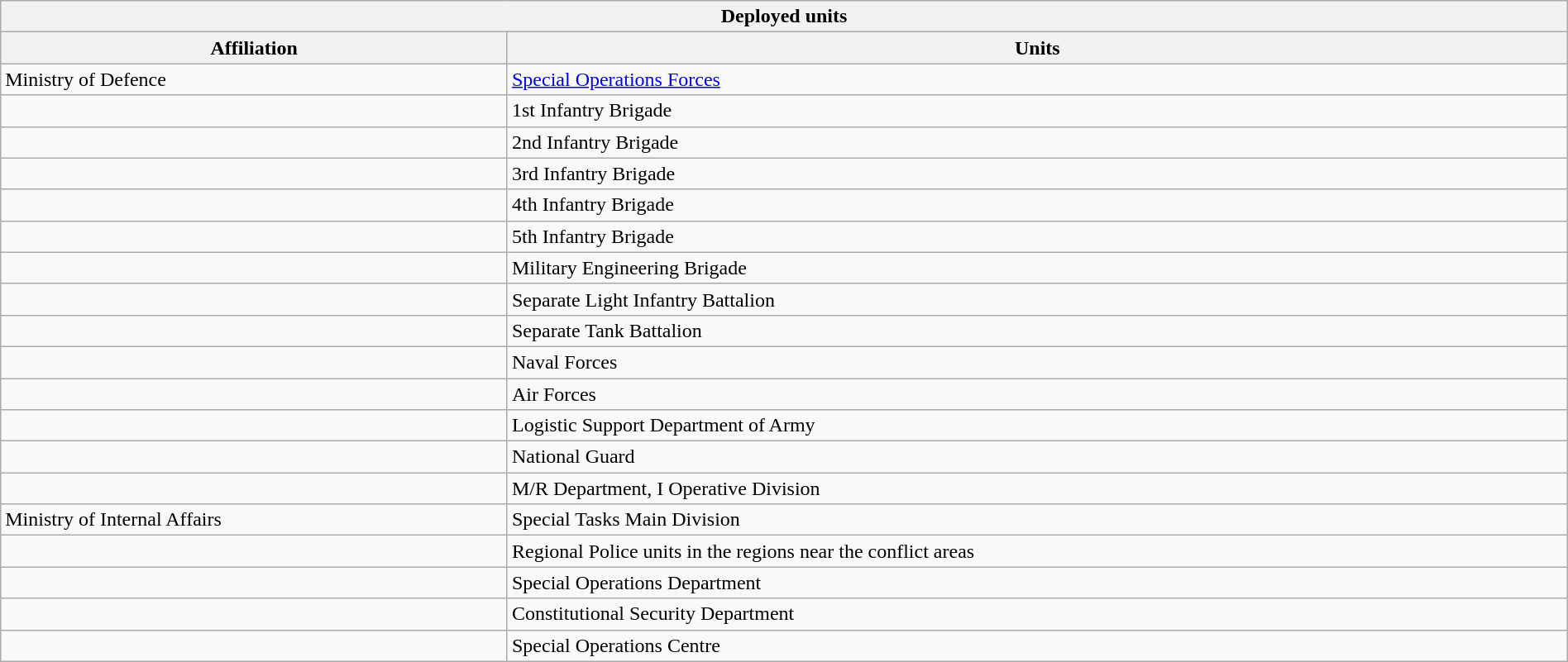<table class="wikitable collapsible collapsed" style="width: 100%; margin-left: 0; margin-right: 0;">
<tr>
<th colspan="2">Deployed units</th>
</tr>
<tr>
<th>Affiliation</th>
<th>Units</th>
</tr>
<tr>
<td>Ministry of Defence</td>
<td><a href='#'>Special Operations Forces</a></td>
</tr>
<tr>
<td></td>
<td>1st Infantry Brigade</td>
</tr>
<tr>
<td></td>
<td>2nd Infantry Brigade</td>
</tr>
<tr>
<td></td>
<td>3rd Infantry Brigade</td>
</tr>
<tr>
<td></td>
<td>4th Infantry Brigade</td>
</tr>
<tr>
<td></td>
<td>5th Infantry Brigade</td>
</tr>
<tr>
<td></td>
<td>Military Engineering Brigade</td>
</tr>
<tr>
<td></td>
<td>Separate Light Infantry Battalion</td>
</tr>
<tr>
<td></td>
<td>Separate Tank Battalion</td>
</tr>
<tr>
<td></td>
<td>Naval Forces</td>
</tr>
<tr>
<td></td>
<td>Air Forces</td>
</tr>
<tr>
<td></td>
<td>Logistic Support Department of Army</td>
</tr>
<tr>
<td></td>
<td>National Guard</td>
</tr>
<tr>
<td></td>
<td>M/R Department, I Operative Division</td>
</tr>
<tr>
<td>Ministry of Internal Affairs</td>
<td>Special Tasks Main Division</td>
</tr>
<tr>
<td></td>
<td>Regional Police units in the regions near the conflict areas</td>
</tr>
<tr>
<td></td>
<td>Special Operations Department</td>
</tr>
<tr>
<td></td>
<td>Constitutional Security Department</td>
</tr>
<tr>
<td></td>
<td>Special Operations Centre</td>
</tr>
</table>
